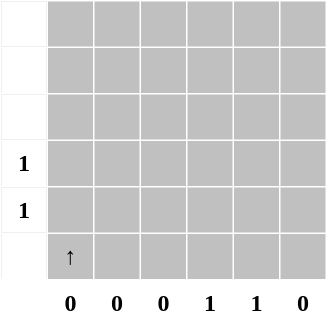<table border="0" cellpadding="0" cellspacing="1" style="text-align:center; background-color: white; color: black;">
<tr style="height:30px; background-color: silver;">
<td style="background-color: white;"></td>
<td style="width:30px;"> </td>
<td style="width:30px;"> </td>
<td style="width:30px;"> </td>
<td style="width:30px;"> </td>
<td style="width:30px;"> </td>
<td style="width:30px;"> </td>
</tr>
<tr style="height:30px; background-color: silver;">
<td style="background-color: white;"></td>
<td style="width:30px;"> </td>
<td style="width:30px;"> </td>
<td style="width:30px;"> </td>
<td style="width:30px;"> </td>
<td style="width:30px;"> </td>
<td style="width:30px;"> </td>
</tr>
<tr style="height:30px; background-color: silver;">
<td style="background-color: white;"></td>
<td style="width:30px;"> </td>
<td style="width:30px;"> </td>
<td style="width:30px;"> </td>
<td style="width:30px;"> </td>
<td style="width:30px;"> </td>
<td style="width:30px;"> </td>
</tr>
<tr style="height:30px; background-color: silver;">
<td style="background-color: white;"><strong>1</strong></td>
<td style="width:30px;"></td>
<td style="width:30px;"> </td>
<td style="width:30px;"> </td>
<td style="width:30px;"> </td>
<td style="width:30px;"> </td>
<td style="width:30px;"> </td>
</tr>
<tr style="height:30px; background-color: silver;">
<td style="background-color: white;"><strong>1</strong></td>
<td style="width:30px;"></td>
<td style="width:30px;"> </td>
<td style="width:30px;"> </td>
<td style="width:30px;"> </td>
<td style="width:30px;"> </td>
<td style="width:30px;"> </td>
</tr>
<tr style="height:30px; background-color: silver;">
<td style="background-color: white;"></td>
<td style="width:30px;">↑</td>
<td style="width:30px;"> </td>
<td style="width:30px;"> </td>
<td style="width:30px;"></td>
<td style="width:30px;"></td>
<td style="width:30px;"> </td>
</tr>
<tr style="height:30px; background-color:white; color: black;">
<td style="width:30px;"> </td>
<td style="width:30px;"><strong>0</strong></td>
<td style="width:30px;"><strong>0</strong></td>
<td style="width:30px;"><strong>0</strong></td>
<td style="width:30px;"><strong>1</strong></td>
<td style="width:30px;"><strong>1</strong></td>
<td style="width:30px;"><strong>0</strong></td>
</tr>
</table>
